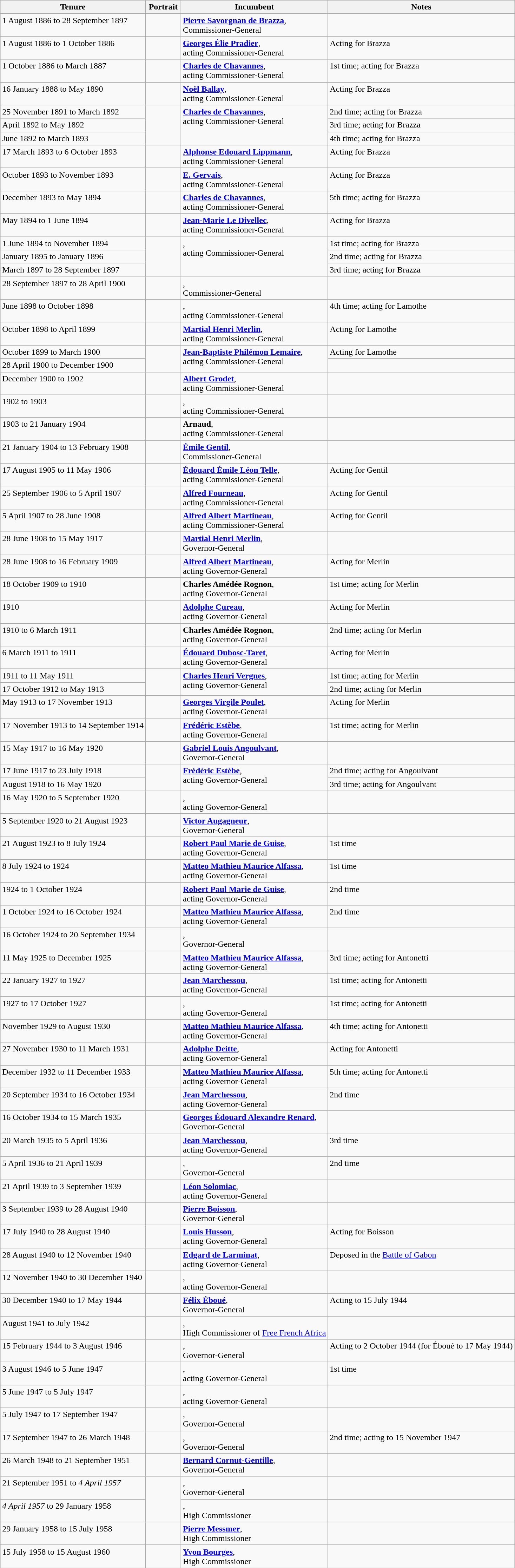<table class="wikitable">
<tr align=left>
<th>Tenure</th>
<th width=60px>Portrait</th>
<th>Incumbent</th>
<th>Notes</th>
</tr>
<tr valign=top>
<td>1 August 1886 to 28 September 1897</td>
<td></td>
<td><strong><a href='#'>Pierre Savorgnan de Brazza</a></strong>, <br>Commissioner-General</td>
<td></td>
</tr>
<tr valign=top>
<td>1 August 1886 to 1 October 1886</td>
<td></td>
<td><strong><a href='#'>Georges Élie Pradier</a></strong>, <br>acting Commissioner-General</td>
<td>Acting for Brazza</td>
</tr>
<tr valign=top>
<td>1 October 1886 to March 1887</td>
<td></td>
<td><strong><a href='#'>Charles de Chavannes</a></strong>, <br>acting Commissioner-General</td>
<td>1st time; acting for Brazza</td>
</tr>
<tr valign=top>
<td>16 January 1888 to May 1890</td>
<td></td>
<td><strong><a href='#'>Noël Ballay</a></strong>, <br>acting Commissioner-General</td>
<td>Acting for Brazza</td>
</tr>
<tr valign=top>
<td>25 November 1891 to March 1892</td>
<td rowspan=3></td>
<td rowspan=3><strong><a href='#'>Charles de Chavannes</a></strong>, <br>acting Commissioner-General</td>
<td>2nd time; acting for Brazza</td>
</tr>
<tr valign=top>
<td>April 1892 to May 1892</td>
<td>3rd time; acting for Brazza</td>
</tr>
<tr valign=top>
<td>June 1892 to March 1893</td>
<td>4th time; acting for Brazza</td>
</tr>
<tr valign=top>
<td>17 March 1893 to 6 October 1893</td>
<td></td>
<td><strong><a href='#'>Alphonse Edouard Lippmann</a></strong>, <br>acting Commissioner-General</td>
<td>Acting for Brazza</td>
</tr>
<tr valign=top>
<td>October 1893 to November 1893</td>
<td></td>
<td><strong><a href='#'>E. Gervais</a></strong>, <br>acting Commissioner-General</td>
<td>Acting for Brazza</td>
</tr>
<tr valign=top>
<td>December 1893 to May 1894</td>
<td></td>
<td><strong><a href='#'>Charles de Chavannes</a></strong>, <br>acting Commissioner-General</td>
<td>5th time; acting for Brazza</td>
</tr>
<tr valign=top>
<td>May 1894 to 1 June 1894</td>
<td></td>
<td><strong><a href='#'>Jean-Marie Le Divellec</a></strong>, <br>acting Commissioner-General</td>
<td>Acting for Brazza</td>
</tr>
<tr valign=top>
<td>1 June 1894 to November 1894</td>
<td rowspan=3></td>
<td rowspan=3><strong></strong>, <br>acting Commissioner-General</td>
<td>1st time; acting for Brazza</td>
</tr>
<tr valign=top>
<td>January 1895 to January 1896</td>
<td>2nd time; acting for Brazza</td>
</tr>
<tr valign=top>
<td>March 1897 to 28 September 1897</td>
<td>3rd time; acting for Brazza</td>
</tr>
<tr valign=top>
<td>28 September 1897 to 28 April 1900</td>
<td></td>
<td><strong></strong>, <br>Commissioner-General</td>
<td></td>
</tr>
<tr valign=top>
<td>June 1898 to October 1898</td>
<td></td>
<td><strong></strong>, <br>acting Commissioner-General</td>
<td>4th time; acting for Lamothe</td>
</tr>
<tr valign=top>
<td>October 1898 to April 1899</td>
<td></td>
<td><strong><a href='#'>Martial Henri Merlin</a></strong>, <br>acting Commissioner-General</td>
<td>Acting for Lamothe</td>
</tr>
<tr valign=top>
<td>October 1899 to March 1900</td>
<td rowspan=2></td>
<td rowspan=2><strong><a href='#'>Jean-Baptiste Philémon Lemaire</a></strong>, <br>acting Commissioner-General</td>
<td>Acting for Lamothe</td>
</tr>
<tr valign=top>
<td>28 April 1900 to December 1900</td>
<td></td>
</tr>
<tr valign=top>
<td>December 1900 to 1902</td>
<td></td>
<td><strong><a href='#'>Albert Grodet</a></strong>, <br>acting Commissioner-General</td>
<td></td>
</tr>
<tr valign=top>
<td>1902 to 1903</td>
<td></td>
<td><strong></strong>, <br>acting Commissioner-General</td>
<td></td>
</tr>
<tr valign=top>
<td>1903 to 21 January 1904</td>
<td></td>
<td><strong>Arnaud</strong>, <br>acting Commissioner-General</td>
<td></td>
</tr>
<tr valign=top>
<td>21 January 1904 to 13 February 1908</td>
<td></td>
<td><strong><a href='#'>Émile Gentil</a></strong>, <br>Commissioner-General</td>
<td></td>
</tr>
<tr valign=top>
<td>17 August 1905 to 11 May 1906</td>
<td></td>
<td><strong><a href='#'>Édouard Émile Léon Telle</a></strong>, <br>acting Commissioner-General</td>
<td>Acting for Gentil</td>
</tr>
<tr valign=top>
<td>25 September 1906 to 5 April 1907</td>
<td></td>
<td><strong><a href='#'>Alfred Fourneau</a></strong>, <br>acting Commissioner-General</td>
<td>Acting for Gentil</td>
</tr>
<tr valign=top>
<td>5 April 1907 to 28 June 1908</td>
<td></td>
<td><strong><a href='#'>Alfred Albert Martineau</a></strong>, <br>acting Commissioner-General</td>
<td>Acting for Gentil</td>
</tr>
<tr valign=top>
<td>28 June 1908 to 15 May 1917</td>
<td></td>
<td><strong><a href='#'>Martial Henri Merlin</a></strong>, <br>Governor-General</td>
<td></td>
</tr>
<tr valign=top>
<td>28 June 1908 to 16 February 1909</td>
<td></td>
<td><strong><a href='#'>Alfred Albert Martineau</a></strong>, <br>acting Governor-General</td>
<td>Acting for Merlin</td>
</tr>
<tr valign=top>
<td>18 October 1909 to 1910</td>
<td></td>
<td><strong>Charles Amédée Rognon</strong>, <br>acting Governor-General</td>
<td>1st time; acting for Merlin</td>
</tr>
<tr valign=top>
<td>1910</td>
<td></td>
<td><strong><a href='#'>Adolphe Cureau</a></strong>, <br>acting Governor-General</td>
<td>Acting for Merlin</td>
</tr>
<tr valign=top>
<td>1910 to 6 March 1911</td>
<td></td>
<td><strong>Charles Amédée Rognon</strong>, <br>acting Governor-General</td>
<td>2nd time; acting for Merlin</td>
</tr>
<tr valign=top>
<td>6 March 1911 to 1911</td>
<td></td>
<td><strong><a href='#'>Édouard Dubosc-Taret</a></strong>, <br>acting Governor-General</td>
<td>Acting for Merlin</td>
</tr>
<tr valign=top>
<td>1911 to 11 May 1911</td>
<td rowspan=2></td>
<td rowspan=2><strong><a href='#'>Charles Henri Vergnes</a></strong>, <br>acting Governor-General</td>
<td>1st time; acting for Merlin</td>
</tr>
<tr valign=top>
<td>17 October 1912 to  May 1913</td>
<td>2nd time; acting for Merlin</td>
</tr>
<tr valign=top>
<td> May 1913 to 17 November 1913</td>
<td></td>
<td><strong><a href='#'>Georges Virgile Poulet</a></strong>, <br>acting Governor-General</td>
<td>Acting for Merlin</td>
</tr>
<tr valign=top>
<td>17 November 1913 to 14 September 1914</td>
<td></td>
<td><strong><a href='#'>Frédéric Estèbe</a></strong>, <br>acting Governor-General</td>
<td>1st time; acting for Merlin</td>
</tr>
<tr valign=top>
<td>15 May 1917 to 16 May 1920</td>
<td></td>
<td><strong><a href='#'>Gabriel Louis Angoulvant</a></strong>, <br>Governor-General</td>
<td></td>
</tr>
<tr valign=top>
<td>17 June 1917 to 23 July 1918</td>
<td rowspan=2></td>
<td rowspan=2><strong><a href='#'>Frédéric Estèbe</a></strong>, <br>acting Governor-General</td>
<td>2nd time; acting for Angoulvant</td>
</tr>
<tr valign=top>
<td>August 1918 to 16 May 1920</td>
<td>3rd time; acting for Angoulvant</td>
</tr>
<tr valign=top>
<td>16 May 1920 to 5 September 1920</td>
<td></td>
<td><strong></strong>, <br>acting Governor-General</td>
<td></td>
</tr>
<tr valign=top>
<td>5 September 1920 to 21 August 1923</td>
<td></td>
<td><strong><a href='#'>Victor Augagneur</a></strong>, <br>Governor-General</td>
<td></td>
</tr>
<tr valign=top>
<td>21 August 1923 to 8 July 1924</td>
<td></td>
<td><strong><a href='#'>Robert Paul Marie de Guise</a></strong>, <br>acting Governor-General</td>
<td>1st time</td>
</tr>
<tr valign=top>
<td>8 July 1924 to 1924</td>
<td></td>
<td><strong><a href='#'>Matteo Mathieu Maurice Alfassa</a></strong>, <br>acting Governor-General</td>
<td>1st time</td>
</tr>
<tr valign=top>
<td>1924 to 1 October 1924</td>
<td></td>
<td><strong><a href='#'>Robert Paul Marie de Guise</a></strong>, <br>acting Governor-General</td>
<td>2nd time</td>
</tr>
<tr valign=top>
<td>1 October 1924 to 16 October 1924</td>
<td></td>
<td><strong><a href='#'>Matteo Mathieu Maurice Alfassa</a></strong>, <br>acting Governor-General</td>
<td>2nd time</td>
</tr>
<tr valign=top>
<td>16 October 1924 to 20 September 1934</td>
<td></td>
<td><strong></strong>, <br>Governor-General</td>
<td></td>
</tr>
<tr valign=top>
<td>11 May 1925 to December 1925</td>
<td></td>
<td><strong><a href='#'>Matteo Mathieu Maurice Alfassa</a></strong>, <br>acting Governor-General</td>
<td>3rd time; acting for Antonetti</td>
</tr>
<tr valign=top>
<td>22 January 1927 to 1927</td>
<td></td>
<td><strong><a href='#'>Jean Marchessou</a></strong>, <br>acting Governor-General</td>
<td>1st time; acting for Antonetti</td>
</tr>
<tr valign=top>
<td>1927 to 17 October 1927</td>
<td></td>
<td><strong></strong>, <br>acting Governor-General</td>
<td>1st time; acting for Antonetti</td>
</tr>
<tr valign=top>
<td>November 1929 to August 1930</td>
<td></td>
<td><strong><a href='#'>Matteo Mathieu Maurice Alfassa</a></strong>, <br>acting Governor-General</td>
<td>4th time; acting for Antonetti</td>
</tr>
<tr valign=top>
<td>27 November 1930 to 11 March 1931</td>
<td></td>
<td><strong><a href='#'>Adolphe Deitte</a></strong>, <br>acting Governor-General</td>
<td>Acting for Antonetti</td>
</tr>
<tr valign=top>
<td>December 1932 to 11 December 1933</td>
<td></td>
<td><strong><a href='#'>Matteo Mathieu Maurice Alfassa</a></strong>, <br>acting Governor-General</td>
<td>5th time; acting for Antonetti</td>
</tr>
<tr valign=top>
<td>20 September 1934 to 16 October 1934</td>
<td></td>
<td><strong><a href='#'>Jean Marchessou</a></strong>, <br>acting Governor-General</td>
<td>2nd time</td>
</tr>
<tr valign=top>
<td>16 October 1934 to 15 March 1935</td>
<td></td>
<td><strong><a href='#'>Georges Édouard Alexandre Renard</a></strong>, <br>Governor-General</td>
<td></td>
</tr>
<tr valign=top>
<td>20 March 1935 to 5 April 1936</td>
<td></td>
<td><strong><a href='#'>Jean Marchessou</a></strong>, <br>acting Governor-General</td>
<td>3rd time</td>
</tr>
<tr valign=top>
<td>5 April 1936 to 21 April 1939</td>
<td></td>
<td><strong></strong>, <br>Governor-General</td>
<td>2nd time</td>
</tr>
<tr valign=top>
<td>21 April 1939 to 3 September 1939</td>
<td></td>
<td><strong><a href='#'>Léon Solomiac</a></strong>, <br>acting Governor-General</td>
<td></td>
</tr>
<tr valign=top>
<td>3 September 1939 to 28 August 1940</td>
<td></td>
<td><strong><a href='#'>Pierre Boisson</a></strong>, <br>Governor-General</td>
<td></td>
</tr>
<tr valign=top>
<td>17 July 1940 to 28 August 1940</td>
<td></td>
<td><strong><a href='#'>Louis Husson</a></strong>, <br>acting Governor-General</td>
<td>Acting for Boisson</td>
</tr>
<tr valign=top>
<td>28 August 1940 to 12 November 1940</td>
<td></td>
<td><strong><a href='#'>Edgard de Larminat</a></strong>, <br>acting Governor-General</td>
<td>Deposed in the <a href='#'>Battle of Gabon</a></td>
</tr>
<tr valign=top>
<td>12 November 1940 to 30 December 1940</td>
<td></td>
<td><strong></strong>, <br>acting Governor-General</td>
<td></td>
</tr>
<tr valign=top>
<td>30 December 1940 to 17 May 1944</td>
<td></td>
<td><strong><a href='#'>Félix Éboué</a></strong>, <br>Governor-General</td>
<td>Acting to 15 July 1944</td>
</tr>
<tr valign=top>
<td>August 1941 to July 1942</td>
<td></td>
<td><strong></strong>, <br>High Commissioner of <a href='#'>Free French Africa</a></td>
<td></td>
</tr>
<tr valign=top>
<td>15 February 1944 to 3 August 1946</td>
<td></td>
<td><strong></strong>, <br>Governor-General</td>
<td>Acting to 2 October 1944 (for Éboué to 17 May 1944)</td>
</tr>
<tr valign=top>
<td>3 August 1946 to 5 June 1947</td>
<td></td>
<td><strong></strong>, <br>acting Governor-General</td>
<td>1st time</td>
</tr>
<tr valign=top>
<td>5 June 1947 to 5 July 1947</td>
<td></td>
<td><strong></strong>, <br>acting Governor-General</td>
<td></td>
</tr>
<tr valign=top>
<td>5 July 1947 to 17 September 1947</td>
<td></td>
<td><strong></strong>, <br>Governor-General</td>
<td></td>
</tr>
<tr valign=top>
<td>17 September 1947 to 26 March 1948</td>
<td></td>
<td><strong></strong>, <br>Governor-General</td>
<td>2nd time; acting to 15 November 1947</td>
</tr>
<tr valign=top>
<td>26 March 1948 to 21 September 1951</td>
<td></td>
<td><strong><a href='#'>Bernard Cornut-Gentille</a></strong>, <br>Governor-General</td>
<td></td>
</tr>
<tr valign=top>
<td>21 September 1951 to <em>4 April 1957</em></td>
<td rowspan=2></td>
<td><strong></strong>, <br>Governor-General</td>
<td></td>
</tr>
<tr valign=top>
<td><em>4 April 1957</em> to 29 January 1958</td>
<td><strong></strong>, <br>High Commissioner</td>
<td></td>
</tr>
<tr valign=top>
<td>29 January 1958 to 15 July 1958</td>
<td></td>
<td><strong><a href='#'>Pierre Messmer</a></strong>, <br>High Commissioner</td>
<td></td>
</tr>
<tr valign=top>
<td>15 July 1958 to 15 August 1960</td>
<td></td>
<td><strong><a href='#'>Yvon Bourges</a></strong>, <br>High Commissioner</td>
<td></td>
</tr>
</table>
